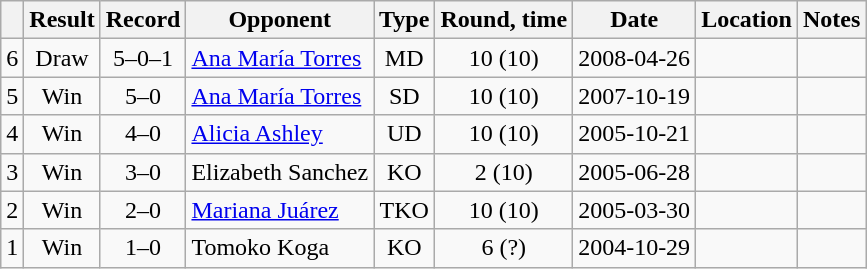<table class=wikitable style=text-align:center>
<tr>
<th></th>
<th>Result</th>
<th>Record</th>
<th>Opponent</th>
<th>Type</th>
<th>Round, time</th>
<th>Date</th>
<th>Location</th>
<th>Notes</th>
</tr>
<tr>
<td>6</td>
<td>Draw</td>
<td>5–0–1</td>
<td align=left><a href='#'>Ana María Torres</a></td>
<td>MD</td>
<td>10 (10)</td>
<td>2008-04-26</td>
<td align=left></td>
<td align=left></td>
</tr>
<tr>
<td>5</td>
<td>Win</td>
<td>5–0</td>
<td align=left><a href='#'>Ana María Torres</a></td>
<td>SD</td>
<td>10 (10)</td>
<td>2007-10-19</td>
<td align=left></td>
<td align=left></td>
</tr>
<tr>
<td>4</td>
<td>Win</td>
<td>4–0</td>
<td align=left><a href='#'>Alicia Ashley</a></td>
<td>UD</td>
<td>10 (10)</td>
<td>2005-10-21</td>
<td align=left></td>
<td align=left></td>
</tr>
<tr>
<td>3</td>
<td>Win</td>
<td>3–0</td>
<td align=left>Elizabeth Sanchez</td>
<td>KO</td>
<td>2 (10)</td>
<td>2005-06-28</td>
<td align=left></td>
<td align=left></td>
</tr>
<tr>
<td>2</td>
<td>Win</td>
<td>2–0</td>
<td align=left><a href='#'>Mariana Juárez</a></td>
<td>TKO</td>
<td>10 (10)</td>
<td>2005-03-30</td>
<td align=left></td>
<td align=left></td>
</tr>
<tr>
<td>1</td>
<td>Win</td>
<td>1–0</td>
<td align=left>Tomoko Koga</td>
<td>KO</td>
<td>6 (?)</td>
<td>2004-10-29</td>
<td align=left></td>
<td align=left></td>
</tr>
</table>
